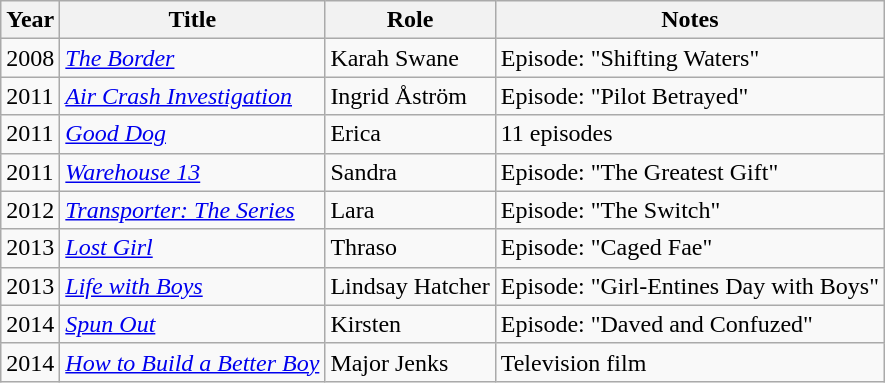<table class="wikitable sortable">
<tr>
<th>Year</th>
<th>Title</th>
<th>Role</th>
<th>Notes</th>
</tr>
<tr>
<td>2008</td>
<td data-sort-value="Border, The"><a href='#'><em>The Border</em></a></td>
<td>Karah Swane</td>
<td>Episode: "Shifting Waters"</td>
</tr>
<tr>
<td>2011</td>
<td><em><a href='#'>Air Crash Investigation</a></em></td>
<td>Ingrid Åström</td>
<td>Episode: "Pilot Betrayed"</td>
</tr>
<tr>
<td>2011</td>
<td><em><a href='#'>Good Dog</a></em></td>
<td>Erica</td>
<td>11 episodes</td>
</tr>
<tr>
<td>2011</td>
<td><em><a href='#'>Warehouse 13</a></em></td>
<td>Sandra</td>
<td>Episode: "The Greatest Gift"</td>
</tr>
<tr>
<td>2012</td>
<td><em><a href='#'>Transporter: The Series</a></em></td>
<td>Lara</td>
<td>Episode: "The Switch"</td>
</tr>
<tr>
<td>2013</td>
<td><em><a href='#'>Lost Girl</a></em></td>
<td>Thraso</td>
<td>Episode: "Caged Fae"</td>
</tr>
<tr>
<td>2013</td>
<td><em><a href='#'>Life with Boys</a></em></td>
<td>Lindsay Hatcher</td>
<td>Episode: "Girl-Entines Day with Boys"</td>
</tr>
<tr>
<td>2014</td>
<td><em><a href='#'>Spun Out</a></em></td>
<td>Kirsten</td>
<td>Episode: "Daved and Confuzed"</td>
</tr>
<tr>
<td>2014</td>
<td><em><a href='#'>How to Build a Better Boy</a></em></td>
<td>Major Jenks</td>
<td>Television film</td>
</tr>
</table>
